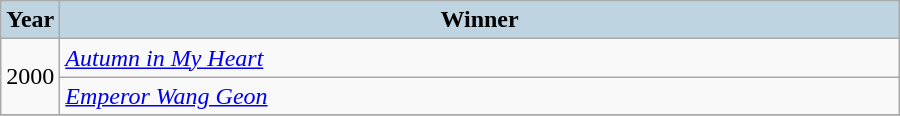<table class="wikitable" style="width:600px">
<tr>
<th style="background:#BED5E1;" width=30>Year</th>
<th style="background:#BED5E1;">Winner</th>
</tr>
<tr>
<td rowspan=2>2000</td>
<td><em><a href='#'>Autumn in My Heart</a></em></td>
</tr>
<tr>
<td><em><a href='#'>Emperor Wang Geon</a></em></td>
</tr>
<tr>
</tr>
</table>
